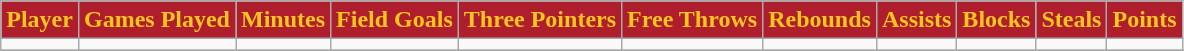<table class="wikitable" style="text-align:center">
<tr>
<th style=" background:#AF1E2D;color:#FFC61E;">Player</th>
<th style=" background:#AF1E2D;color:#FFC61E;">Games Played</th>
<th style=" background:#AF1E2D;color:#FFC61E;">Minutes</th>
<th style=" background:#AF1E2D;color:#FFC61E;">Field Goals</th>
<th style=" background:#AF1E2D;color:#FFC61E;">Three Pointers</th>
<th style=" background:#AF1E2D;color:#FFC61E;">Free Throws</th>
<th style=" background:#AF1E2D;color:#FFC61E;">Rebounds</th>
<th style=" background:#AF1E2D;color:#FFC61E;">Assists</th>
<th style=" background:#AF1E2D;color:#FFC61E;">Blocks</th>
<th style=" background:#AF1E2D;color:#FFC61E;">Steals</th>
<th style=" background:#AF1E2D;color:#FFC61E;">Points</th>
</tr>
<tr>
<td></td>
<td></td>
<td></td>
<td></td>
<td></td>
<td></td>
<td></td>
<td></td>
<td></td>
<td></td>
<td></td>
</tr>
<tr>
</tr>
</table>
